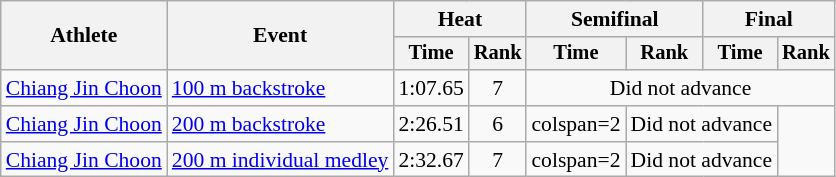<table class=wikitable style="font-size:90%">
<tr>
<th rowspan=2>Athlete</th>
<th rowspan=2>Event</th>
<th colspan="2">Heat</th>
<th colspan="2">Semifinal</th>
<th colspan="2">Final</th>
</tr>
<tr style="font-size:95%">
<th>Time</th>
<th>Rank</th>
<th>Time</th>
<th>Rank</th>
<th>Time</th>
<th>Rank</th>
</tr>
<tr align=center>
<td align=left><a href='#'>Chiang Jin Choon</a></td>
<td align=left><a href='#'>100 m backstroke</a></td>
<td>1:07.65</td>
<td>7</td>
<td colspan=4>Did not advance</td>
</tr>
<tr align=center>
<td align=left><a href='#'>Chiang Jin Choon</a></td>
<td align=left><a href='#'>200 m backstroke</a></td>
<td>2:26.51</td>
<td>6</td>
<td>colspan=2 </td>
<td colspan=2>Did not advance</td>
</tr>
<tr align=center>
<td align=left><a href='#'>Chiang Jin Choon</a></td>
<td align=left><a href='#'>200 m individual medley</a></td>
<td>2:32.67</td>
<td>7</td>
<td>colspan=2 </td>
<td colspan=2>Did not advance</td>
</tr>
</table>
